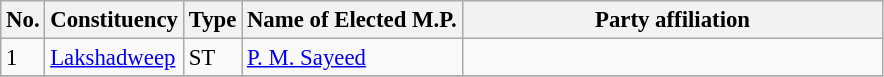<table class="wikitable" style="font-size:95%;">
<tr>
<th>No.</th>
<th>Constituency</th>
<th>Type</th>
<th>Name of Elected M.P.</th>
<th colspan="2" style="width:18em">Party affiliation</th>
</tr>
<tr>
<td>1</td>
<td><a href='#'>Lakshadweep</a></td>
<td>ST</td>
<td><a href='#'>P. M. Sayeed</a></td>
<td></td>
</tr>
<tr>
</tr>
</table>
